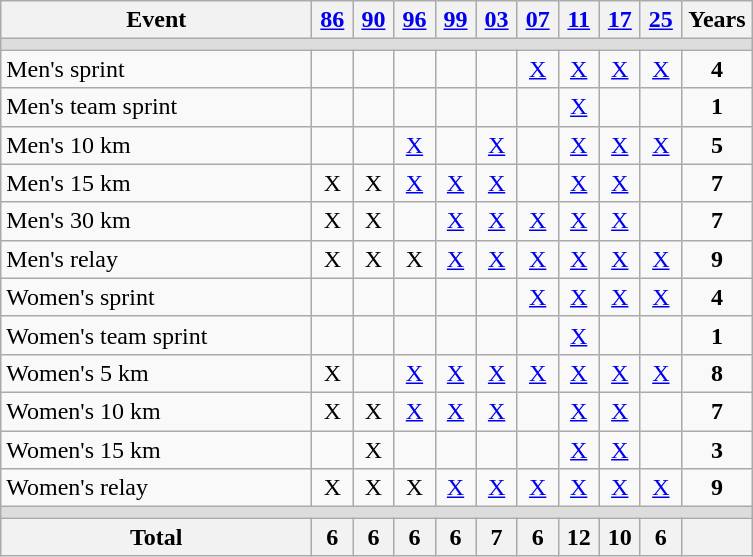<table class="wikitable" style="text-align:center">
<tr>
<th width=200>Event</th>
<th width=20><a href='#'>86</a></th>
<th width=20><a href='#'>90</a></th>
<th width=20><a href='#'>96</a></th>
<th width=20><a href='#'>99</a></th>
<th width=20><a href='#'>03</a></th>
<th width=20><a href='#'>07</a></th>
<th width=20><a href='#'>11</a></th>
<th width=20><a href='#'>17</a></th>
<th width=20><a href='#'>25</a></th>
<th width=40>Years</th>
</tr>
<tr bgcolor=#DDDDDD>
<td colspan=11></td>
</tr>
<tr>
<td align=left>Men's sprint</td>
<td></td>
<td></td>
<td></td>
<td></td>
<td></td>
<td><a href='#'>X</a></td>
<td><a href='#'>X</a></td>
<td><a href='#'>X</a></td>
<td><a href='#'>X</a></td>
<td><strong>4</strong></td>
</tr>
<tr>
<td align=left>Men's team sprint</td>
<td></td>
<td></td>
<td></td>
<td></td>
<td></td>
<td></td>
<td><a href='#'>X</a></td>
<td></td>
<td></td>
<td><strong>1</strong></td>
</tr>
<tr>
<td align=left>Men's 10 km</td>
<td></td>
<td></td>
<td><a href='#'>X</a></td>
<td></td>
<td><a href='#'>X</a></td>
<td></td>
<td><a href='#'>X</a></td>
<td><a href='#'>X</a></td>
<td><a href='#'>X</a></td>
<td><strong>5</strong></td>
</tr>
<tr>
<td align=left>Men's 15 km</td>
<td>X</td>
<td>X</td>
<td><a href='#'>X</a></td>
<td><a href='#'>X</a></td>
<td><a href='#'>X</a></td>
<td></td>
<td><a href='#'>X</a></td>
<td><a href='#'>X</a></td>
<td></td>
<td><strong>7</strong></td>
</tr>
<tr>
<td align=left>Men's 30 km</td>
<td>X</td>
<td>X</td>
<td></td>
<td><a href='#'>X</a></td>
<td><a href='#'>X</a></td>
<td><a href='#'>X</a></td>
<td><a href='#'>X</a></td>
<td><a href='#'>X</a></td>
<td></td>
<td><strong>7</strong></td>
</tr>
<tr>
<td align=left>Men's relay</td>
<td>X</td>
<td>X</td>
<td>X</td>
<td><a href='#'>X</a></td>
<td><a href='#'>X</a></td>
<td><a href='#'>X</a></td>
<td><a href='#'>X</a></td>
<td><a href='#'>X</a></td>
<td><a href='#'>X</a></td>
<td><strong>9</strong></td>
</tr>
<tr>
<td align=left>Women's sprint</td>
<td></td>
<td></td>
<td></td>
<td></td>
<td></td>
<td><a href='#'>X</a></td>
<td><a href='#'>X</a></td>
<td><a href='#'>X</a></td>
<td><a href='#'>X</a></td>
<td><strong>4</strong></td>
</tr>
<tr>
<td align=left>Women's team sprint</td>
<td></td>
<td></td>
<td></td>
<td></td>
<td></td>
<td></td>
<td><a href='#'>X</a></td>
<td></td>
<td></td>
<td><strong>1</strong></td>
</tr>
<tr>
<td align=left>Women's 5 km</td>
<td>X</td>
<td></td>
<td><a href='#'>X</a></td>
<td><a href='#'>X</a></td>
<td><a href='#'>X</a></td>
<td><a href='#'>X</a></td>
<td><a href='#'>X</a></td>
<td><a href='#'>X</a></td>
<td><a href='#'>X</a></td>
<td><strong>8</strong></td>
</tr>
<tr>
<td align=left>Women's 10 km</td>
<td>X</td>
<td>X</td>
<td><a href='#'>X</a></td>
<td><a href='#'>X</a></td>
<td><a href='#'>X</a></td>
<td></td>
<td><a href='#'>X</a></td>
<td><a href='#'>X</a></td>
<td></td>
<td><strong>7</strong></td>
</tr>
<tr>
<td align=left>Women's 15 km</td>
<td></td>
<td>X</td>
<td></td>
<td></td>
<td></td>
<td></td>
<td><a href='#'>X</a></td>
<td><a href='#'>X</a></td>
<td></td>
<td><strong>3</strong></td>
</tr>
<tr>
<td align=left>Women's relay</td>
<td>X</td>
<td>X</td>
<td>X</td>
<td><a href='#'>X</a></td>
<td><a href='#'>X</a></td>
<td><a href='#'>X</a></td>
<td><a href='#'>X</a></td>
<td><a href='#'>X</a></td>
<td><a href='#'>X</a></td>
<td><strong>9</strong></td>
</tr>
<tr bgcolor=#DDDDDD>
<td colspan=11></td>
</tr>
<tr>
<th>Total</th>
<th>6</th>
<th>6</th>
<th>6</th>
<th>6</th>
<th>7</th>
<th>6</th>
<th>12</th>
<th>10</th>
<th>6</th>
<th></th>
</tr>
</table>
